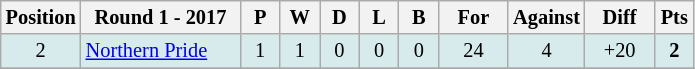<table class="wikitable" style="text-align:center; font-size:85%;">
<tr>
<th width= abbr="Position">Position</th>
<th width=100>Round 1 - 2017</th>
<th width=20 abbr="Played">P</th>
<th width=20 abbr="Won">W</th>
<th width=20 abbr="Drawn">D</th>
<th width=20 abbr="Lost">L</th>
<th width=20 abbr="Bye">B</th>
<th width=40 abbr="Points for">For</th>
<th width=40 abbr="Points against">Against</th>
<th width=40 abbr="Points difference">Diff</th>
<th width=20 abbr="Points">Pts</th>
</tr>
<tr style="background: #d7ebed;">
<td>2</td>
<td style="text-align:left;"> <a href='#'>Northern Pride</a></td>
<td>1</td>
<td>1</td>
<td>0</td>
<td>0</td>
<td>0</td>
<td>24</td>
<td>4</td>
<td>+20</td>
<td><strong>2</strong></td>
</tr>
<tr>
</tr>
</table>
